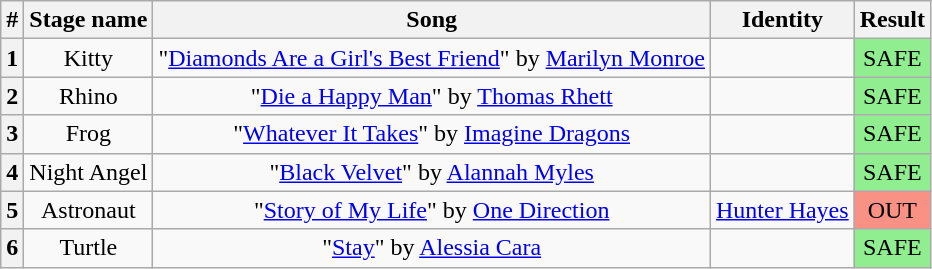<table class="wikitable plainrowheaders" style="text-align: center;">
<tr>
<th>#</th>
<th>Stage name</th>
<th>Song</th>
<th>Identity</th>
<th colspan=2>Result</th>
</tr>
<tr>
<th>1</th>
<td>Kitty</td>
<td>"<a href='#'>Diamonds Are a Girl's Best Friend</a>" by <a href='#'>Marilyn Monroe</a></td>
<td></td>
<td bgcolor="lightgreen">SAFE</td>
</tr>
<tr>
<th>2</th>
<td>Rhino</td>
<td>"<a href='#'>Die a Happy Man</a>" by <a href='#'>Thomas Rhett</a></td>
<td></td>
<td bgcolor="lightgreen">SAFE</td>
</tr>
<tr>
<th>3</th>
<td>Frog</td>
<td>"<a href='#'>Whatever It Takes</a>" by <a href='#'>Imagine Dragons</a></td>
<td></td>
<td bgcolor="lightgreen">SAFE</td>
</tr>
<tr>
<th>4</th>
<td>Night Angel</td>
<td>"<a href='#'>Black Velvet</a>" by <a href='#'>Alannah Myles</a></td>
<td></td>
<td bgcolor="lightgreen">SAFE</td>
</tr>
<tr>
<th>5</th>
<td>Astronaut</td>
<td>"<a href='#'>Story of My Life</a>" by <a href='#'>One Direction</a></td>
<td><a href='#'>Hunter Hayes</a></td>
<td bgcolor=#F99185>OUT</td>
</tr>
<tr>
<th>6</th>
<td>Turtle</td>
<td>"<a href='#'>Stay</a>" by <a href='#'>Alessia Cara</a></td>
<td></td>
<td bgcolor="lightgreen">SAFE</td>
</tr>
</table>
